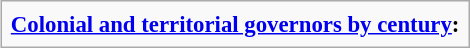<table class="infobox" style="font-size: 95%">
<tr>
<td><strong><a href='#'>Colonial and territorial governors by century</a>:</strong><br></td>
</tr>
</table>
